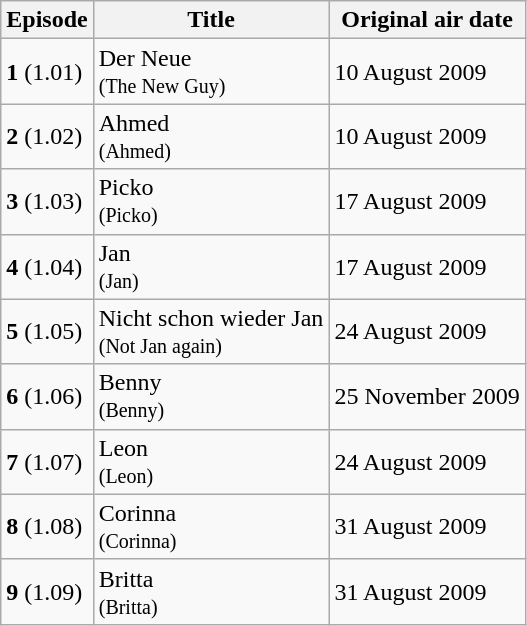<table class="wikitable">
<tr>
<th>Episode</th>
<th>Title</th>
<th>Original air date</th>
</tr>
<tr>
<td><strong>1</strong> (1.01)</td>
<td>Der Neue<br><small>(The New Guy)</small></td>
<td>10 August 2009</td>
</tr>
<tr>
<td><strong>2</strong> (1.02)</td>
<td>Ahmed<br><small>(Ahmed)</small></td>
<td>10 August 2009</td>
</tr>
<tr>
<td><strong>3</strong> (1.03)</td>
<td>Picko<br><small>(Picko)</small></td>
<td>17 August 2009</td>
</tr>
<tr>
<td><strong>4</strong> (1.04)</td>
<td>Jan<br><small>(Jan)</small></td>
<td>17 August 2009</td>
</tr>
<tr>
<td><strong>5</strong> (1.05)</td>
<td>Nicht schon wieder Jan<br><small>(Not Jan again)</small></td>
<td>24 August 2009</td>
</tr>
<tr>
<td><strong>6</strong> (1.06)</td>
<td>Benny<br><small>(Benny)</small></td>
<td>25 November 2009</td>
</tr>
<tr>
<td><strong>7</strong> (1.07)</td>
<td>Leon<br><small>(Leon)</small></td>
<td>24 August 2009</td>
</tr>
<tr>
<td><strong>8</strong> (1.08)</td>
<td>Corinna<br><small>(Corinna)</small></td>
<td>31 August 2009</td>
</tr>
<tr>
<td><strong>9</strong> (1.09)</td>
<td>Britta<br><small>(Britta)</small></td>
<td>31 August 2009</td>
</tr>
</table>
